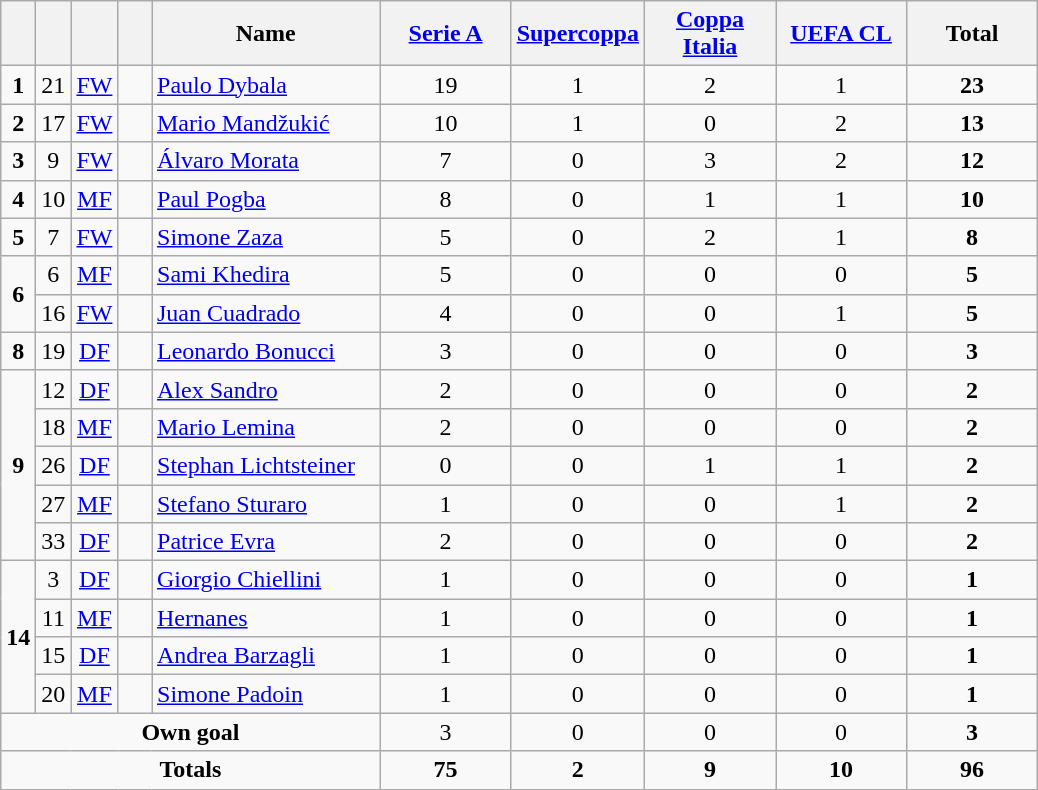<table class="wikitable" style="text-align:center">
<tr>
<th width=15></th>
<th width=15></th>
<th width=15></th>
<th width=15></th>
<th width=145>Name</th>
<th width=80><a href='#'>Serie A</a></th>
<th width=80><a href='#'>Supercoppa</a></th>
<th width=80><a href='#'>Coppa Italia</a></th>
<th width=80><a href='#'>UEFA CL</a></th>
<th width=80>Total</th>
</tr>
<tr>
<td><strong>1</strong></td>
<td>21</td>
<td><a href='#'>FW</a></td>
<td></td>
<td align=left><a href='#'>Paulo Dybala</a></td>
<td>19</td>
<td>1</td>
<td>2</td>
<td>1</td>
<td><strong>23</strong></td>
</tr>
<tr>
<td><strong>2</strong></td>
<td>17</td>
<td><a href='#'>FW</a></td>
<td></td>
<td align=left><a href='#'>Mario Mandžukić</a></td>
<td>10</td>
<td>1</td>
<td>0</td>
<td>2</td>
<td><strong>13</strong></td>
</tr>
<tr>
<td><strong>3</strong></td>
<td>9</td>
<td><a href='#'>FW</a></td>
<td></td>
<td align=left><a href='#'>Álvaro Morata</a></td>
<td>7</td>
<td>0</td>
<td>3</td>
<td>2</td>
<td><strong>12</strong></td>
</tr>
<tr>
<td><strong>4</strong></td>
<td>10</td>
<td><a href='#'>MF</a></td>
<td></td>
<td align=left><a href='#'>Paul Pogba</a></td>
<td>8</td>
<td>0</td>
<td>1</td>
<td>1</td>
<td><strong>10</strong></td>
</tr>
<tr>
<td><strong>5</strong></td>
<td>7</td>
<td><a href='#'>FW</a></td>
<td></td>
<td align=left><a href='#'>Simone Zaza</a></td>
<td>5</td>
<td>0</td>
<td>2</td>
<td>1</td>
<td><strong>8</strong></td>
</tr>
<tr>
<td rowspan=2><strong>6</strong></td>
<td>6</td>
<td><a href='#'>MF</a></td>
<td></td>
<td align=left><a href='#'>Sami Khedira</a></td>
<td>5</td>
<td>0</td>
<td>0</td>
<td>0</td>
<td><strong>5</strong></td>
</tr>
<tr>
<td>16</td>
<td><a href='#'>FW</a></td>
<td></td>
<td align=left><a href='#'>Juan Cuadrado</a></td>
<td>4</td>
<td>0</td>
<td>0</td>
<td>1</td>
<td><strong>5</strong></td>
</tr>
<tr>
<td><strong>8</strong></td>
<td>19</td>
<td><a href='#'>DF</a></td>
<td></td>
<td align=left><a href='#'>Leonardo Bonucci</a></td>
<td>3</td>
<td>0</td>
<td>0</td>
<td>0</td>
<td><strong>3</strong></td>
</tr>
<tr>
<td rowspan=5><strong>9</strong></td>
<td>12</td>
<td><a href='#'>DF</a></td>
<td></td>
<td align=left><a href='#'>Alex Sandro</a></td>
<td>2</td>
<td>0</td>
<td>0</td>
<td>0</td>
<td><strong>2</strong></td>
</tr>
<tr>
<td>18</td>
<td><a href='#'>MF</a></td>
<td></td>
<td align=left><a href='#'>Mario Lemina</a></td>
<td>2</td>
<td>0</td>
<td>0</td>
<td>0</td>
<td><strong>2</strong></td>
</tr>
<tr>
<td>26</td>
<td><a href='#'>DF</a></td>
<td></td>
<td align=left><a href='#'>Stephan Lichtsteiner</a></td>
<td>0</td>
<td>0</td>
<td>1</td>
<td>1</td>
<td><strong>2</strong></td>
</tr>
<tr>
<td>27</td>
<td><a href='#'>MF</a></td>
<td></td>
<td align=left><a href='#'>Stefano Sturaro</a></td>
<td>1</td>
<td>0</td>
<td>0</td>
<td>1</td>
<td><strong>2</strong></td>
</tr>
<tr>
<td>33</td>
<td><a href='#'>DF</a></td>
<td></td>
<td align=left><a href='#'>Patrice Evra</a></td>
<td>2</td>
<td>0</td>
<td>0</td>
<td>0</td>
<td><strong>2</strong></td>
</tr>
<tr>
<td rowspan=4><strong>14</strong></td>
<td>3</td>
<td><a href='#'>DF</a></td>
<td></td>
<td align=left><a href='#'>Giorgio Chiellini</a></td>
<td>1</td>
<td>0</td>
<td>0</td>
<td>0</td>
<td><strong>1</strong></td>
</tr>
<tr>
<td>11</td>
<td><a href='#'>MF</a></td>
<td></td>
<td align=left><a href='#'>Hernanes</a></td>
<td>1</td>
<td>0</td>
<td>0</td>
<td>0</td>
<td><strong>1</strong></td>
</tr>
<tr>
<td>15</td>
<td><a href='#'>DF</a></td>
<td></td>
<td align=left><a href='#'>Andrea Barzagli</a></td>
<td>1</td>
<td>0</td>
<td>0</td>
<td>0</td>
<td><strong>1</strong></td>
</tr>
<tr>
<td>20</td>
<td><a href='#'>MF</a></td>
<td></td>
<td align=left><a href='#'>Simone Padoin</a></td>
<td>1</td>
<td>0</td>
<td>0</td>
<td>0</td>
<td><strong>1</strong></td>
</tr>
<tr>
<td colspan=5><strong>Own goal</strong></td>
<td>3</td>
<td>0</td>
<td>0</td>
<td>0</td>
<td><strong>3</strong></td>
</tr>
<tr>
<td colspan=5><strong>Totals</strong></td>
<td><strong>75</strong></td>
<td><strong>2</strong></td>
<td><strong>9</strong></td>
<td><strong>10</strong></td>
<td><strong>96</strong></td>
</tr>
</table>
